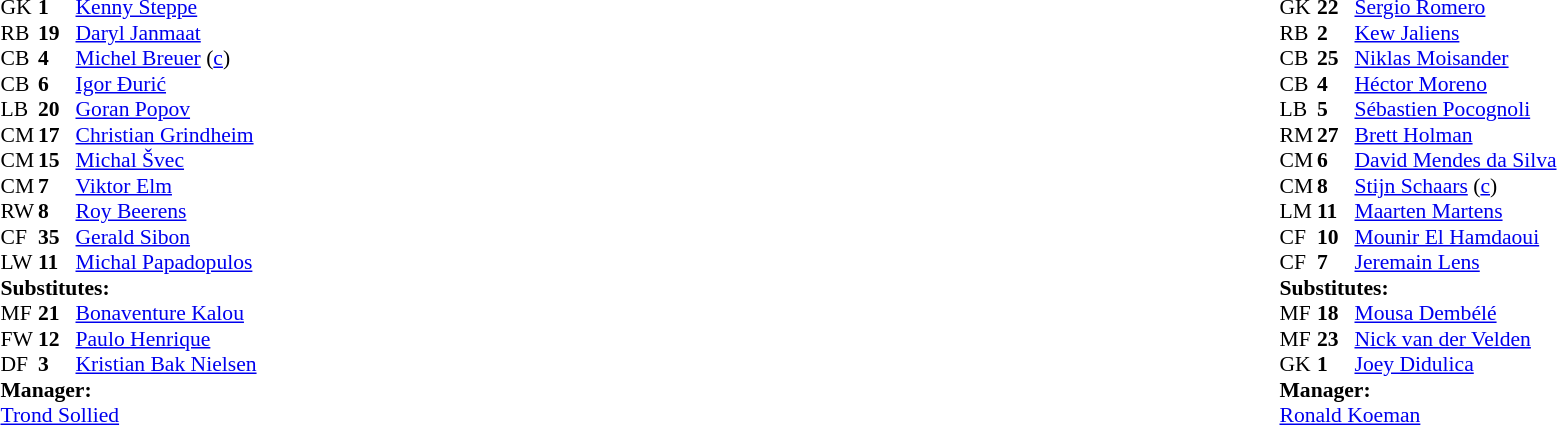<table width="100%">
<tr>
<td valign="top" width="40%"><br><table style="font-size: 90%" cellspacing="0" cellpadding="0">
<tr>
<td colspan="4"></td>
</tr>
<tr>
<th width="25"></th>
<th width="25"></th>
</tr>
<tr>
<td>GK</td>
<td><strong>1</strong></td>
<td> <a href='#'>Kenny Steppe</a></td>
</tr>
<tr>
<td>RB</td>
<td><strong>19</strong></td>
<td> <a href='#'>Daryl Janmaat</a></td>
</tr>
<tr>
<td>CB</td>
<td><strong>4</strong></td>
<td> <a href='#'>Michel Breuer</a> (<a href='#'>c</a>)</td>
<td></td>
</tr>
<tr>
<td>CB</td>
<td><strong>6</strong></td>
<td> <a href='#'>Igor Đurić</a></td>
<td></td>
<td></td>
</tr>
<tr>
<td>LB</td>
<td><strong>20</strong></td>
<td> <a href='#'>Goran Popov</a></td>
</tr>
<tr>
<td>CM</td>
<td><strong>17</strong></td>
<td> <a href='#'>Christian Grindheim</a></td>
<td></td>
<td></td>
</tr>
<tr>
<td>CM</td>
<td><strong>15</strong></td>
<td> <a href='#'>Michal Švec</a></td>
</tr>
<tr>
<td>CM</td>
<td><strong>7</strong></td>
<td> <a href='#'>Viktor Elm</a></td>
</tr>
<tr>
<td>RW</td>
<td><strong>8</strong></td>
<td> <a href='#'>Roy Beerens</a></td>
</tr>
<tr>
<td>CF</td>
<td><strong>35</strong></td>
<td> <a href='#'>Gerald Sibon</a></td>
</tr>
<tr>
<td>LW</td>
<td><strong>11</strong></td>
<td> <a href='#'>Michal Papadopulos</a></td>
<td></td>
<td></td>
</tr>
<tr>
<td colspan=4><strong>Substitutes:</strong></td>
</tr>
<tr>
<td>MF</td>
<td><strong>21</strong></td>
<td> <a href='#'>Bonaventure Kalou</a></td>
<td></td>
<td></td>
</tr>
<tr>
<td>FW</td>
<td><strong>12</strong></td>
<td> <a href='#'>Paulo Henrique</a></td>
<td></td>
<td></td>
</tr>
<tr>
<td>DF</td>
<td><strong>3</strong></td>
<td> <a href='#'>Kristian Bak Nielsen</a></td>
<td></td>
<td></td>
</tr>
<tr>
<td colspan=4><strong>Manager:</strong></td>
</tr>
<tr>
<td colspan="4"> <a href='#'>Trond Sollied</a></td>
</tr>
<tr>
</tr>
</table>
</td>
<td valign="top"></td>
<td valign="top" width="50%"><br><table style="font-size: 90%" cellspacing="0" cellpadding="0" align="center">
<tr>
<td colspan="4"></td>
</tr>
<tr>
<th width="25"></th>
<th width="25"></th>
</tr>
<tr>
<td>GK</td>
<td><strong>22</strong></td>
<td> <a href='#'>Sergio Romero</a></td>
<td></td>
<td></td>
</tr>
<tr>
<td>RB</td>
<td><strong>2</strong></td>
<td> <a href='#'>Kew Jaliens</a></td>
</tr>
<tr>
<td>CB</td>
<td><strong>25</strong></td>
<td> <a href='#'>Niklas Moisander</a></td>
</tr>
<tr>
<td>CB</td>
<td><strong>4</strong></td>
<td> <a href='#'>Héctor Moreno</a></td>
</tr>
<tr>
<td>LB</td>
<td><strong>5</strong></td>
<td> <a href='#'>Sébastien Pocognoli</a></td>
</tr>
<tr>
<td>RM</td>
<td><strong>27</strong></td>
<td> <a href='#'>Brett Holman</a></td>
<td></td>
<td></td>
</tr>
<tr>
<td>CM</td>
<td><strong>6</strong></td>
<td> <a href='#'>David Mendes da Silva</a></td>
</tr>
<tr>
<td>CM</td>
<td><strong>8</strong></td>
<td> <a href='#'>Stijn Schaars</a> (<a href='#'>c</a>)</td>
</tr>
<tr>
<td>LM</td>
<td><strong>11</strong></td>
<td> <a href='#'>Maarten Martens</a></td>
</tr>
<tr>
<td>CF</td>
<td><strong>10</strong></td>
<td> <a href='#'>Mounir El Hamdaoui</a></td>
<td></td>
<td></td>
</tr>
<tr>
<td>CF</td>
<td><strong>7</strong></td>
<td> <a href='#'>Jeremain Lens</a></td>
</tr>
<tr>
<td colspan=4><strong>Substitutes:</strong></td>
</tr>
<tr>
<td>MF</td>
<td><strong>18</strong></td>
<td> <a href='#'>Mousa Dembélé</a></td>
<td></td>
<td></td>
</tr>
<tr>
<td>MF</td>
<td><strong>23</strong></td>
<td> <a href='#'>Nick van der Velden</a></td>
<td></td>
<td></td>
</tr>
<tr>
<td>GK</td>
<td><strong>1</strong></td>
<td> <a href='#'>Joey Didulica</a></td>
<td></td>
<td></td>
</tr>
<tr>
<td colspan=4><strong>Manager:</strong></td>
</tr>
<tr>
<td colspan="4"> <a href='#'>Ronald Koeman</a></td>
</tr>
<tr>
</tr>
</table>
</td>
</tr>
</table>
